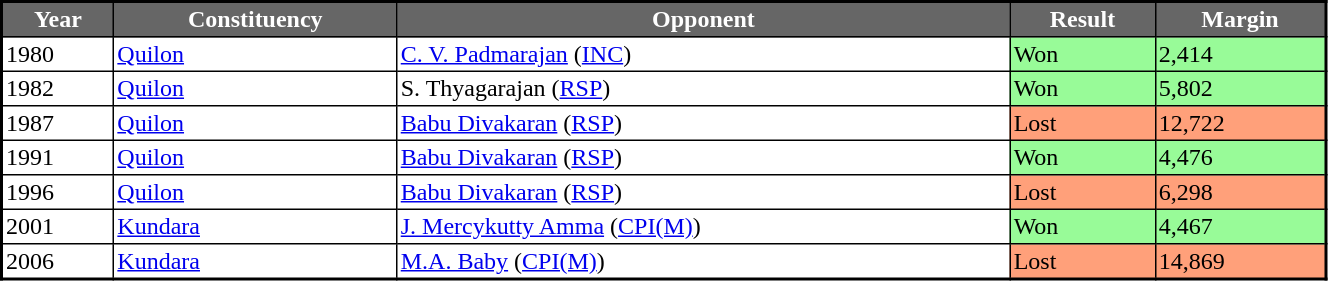<table width="70%" cellpadding="2" cellspacing="0" border="1" style="border-collapse: collapse; border: 2px #000000 solid">
<tr>
<th style="background-color:#666666; color:white">Year</th>
<th style="background-color:#666666; color:white">Constituency</th>
<th style="background-color:#666666; color:white">Opponent</th>
<th style="background-color:#666666; color:white">Result</th>
<th style="background-color:#666666; color:white">Margin</th>
</tr>
<tr --->
<td>1980</td>
<td><a href='#'>Quilon</a></td>
<td><a href='#'>C. V. Padmarajan</a> (<a href='#'>INC</a>)</td>
<td style="background: #98FB98;">Won</td>
<td style="background: #98FB98;">2,414</td>
</tr>
<tr --->
<td>1982</td>
<td><a href='#'>Quilon</a></td>
<td>S. Thyagarajan (<a href='#'>RSP</a>)</td>
<td style="background: #98FB98;">Won</td>
<td style="background: #98FB98;">5,802</td>
</tr>
<tr>
<td>1987</td>
<td><a href='#'>Quilon</a></td>
<td><a href='#'>Babu Divakaran</a> (<a href='#'>RSP</a>)</td>
<td style="background: #FFA07A;">Lost</td>
<td style="background: #FFA07A;">12,722</td>
</tr>
<tr --->
<td>1991</td>
<td><a href='#'>Quilon</a></td>
<td><a href='#'>Babu Divakaran</a> (<a href='#'>RSP</a>)</td>
<td style="background: #98FB98;">Won</td>
<td style="background: #98FB98;">4,476</td>
</tr>
<tr --->
<td>1996</td>
<td><a href='#'>Quilon</a></td>
<td><a href='#'>Babu Divakaran</a> (<a href='#'>RSP</a>)</td>
<td style="background: #FFA07A;">Lost</td>
<td style="background: #FFA07A;">6,298</td>
</tr>
<tr --->
<td>2001</td>
<td><a href='#'>Kundara</a></td>
<td><a href='#'>J. Mercykutty Amma</a> (<a href='#'>CPI(M)</a>)</td>
<td style="background: #98FB98;">Won</td>
<td style="background: #98FB98;">4,467</td>
</tr>
<tr>
<td>2006</td>
<td><a href='#'>Kundara</a></td>
<td><a href='#'>M.A. Baby</a> (<a href='#'>CPI(M)</a>)</td>
<td style="background: #FFA07A;">Lost</td>
<td style="background: #FFA07A;">14,869</td>
</tr>
</table>
